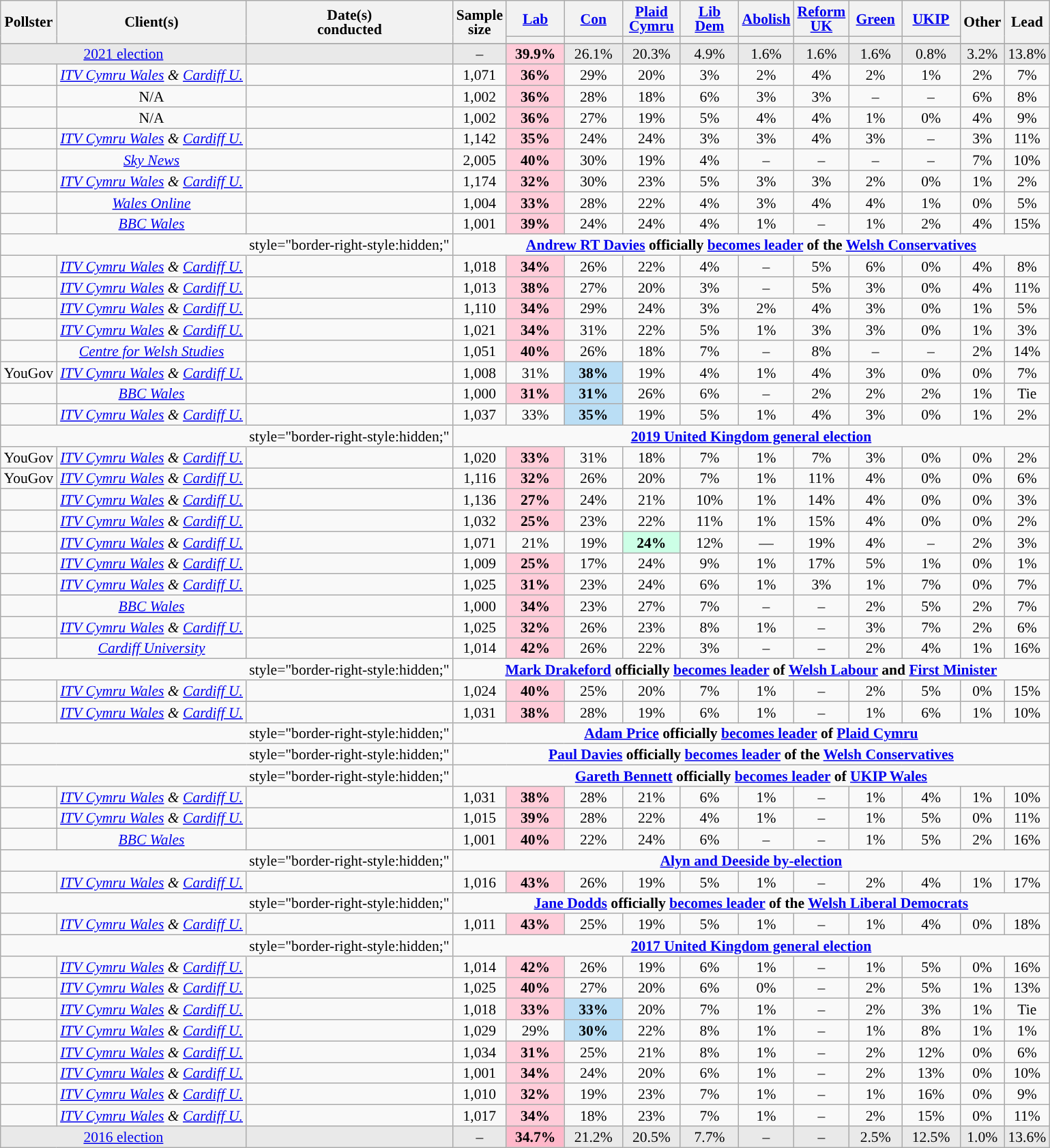<table class="wikitable sortable" style="text-align:center;font-size:90%;line-height:14px;">
<tr>
<th rowspan="2">Pollster</th>
<th rowspan="2">Client(s)</th>
<th rowspan="2">Date(s)<br>conducted</th>
<th data-sort-type="number" rowspan="2">Sample<br>size</th>
<th class="unsortable" style="width:50px;"><a href='#'>Lab</a></th>
<th class="unsortable" style="width:50px;"><a href='#'>Con</a></th>
<th class="unsortable" style="width:50px;"><a href='#'>Plaid<br>Cymru</a></th>
<th class="unsortable" style="width:50px;"><a href='#'>Lib Dem</a></th>
<th class="unsortable" style="width:45px;"><a href='#'>Abolish</a></th>
<th class="unsortable" style="width:45px;"><a href='#'>Reform UK</a></th>
<th class="unsortable" style="width:45px;"><a href='#'>Green</a></th>
<th class="unsortable" style="width:50px;"><a href='#'>UKIP</a></th>
<th class="unsortable" rowspan="2">Other</th>
<th data-sort-type="number" rowspan="2">Lead</th>
</tr>
<tr>
<th data-sort-type="number" style="background:"></th>
<th data-sort-type="number" style="background:"></th>
<th data-sort-type="number" style="background:"></th>
<th data-sort-type="number" style="background:"></th>
<th data-sort-type="number" style="background:"></th>
<th data-sort-type="number" style="background:"></th>
<th data-sort-type="number" style="background:"></th>
<th data-sort-type="number" style="background:"></th>
</tr>
<tr>
</tr>
<tr style="background:#E9E9E9;">
<td colspan="2"><a href='#'>2021 election</a></td>
<td></td>
<td>–</td>
<td style="background:#FFCCD9"><strong>39.9%</strong></td>
<td>26.1%</td>
<td>20.3%</td>
<td>4.9%</td>
<td>1.6%</td>
<td>1.6%</td>
<td>1.6%</td>
<td>0.8%</td>
<td>3.2%</td>
<td style="background:">13.8%</td>
</tr>
<tr>
<td></td>
<td><em><a href='#'>ITV Cymru Wales</a> & <a href='#'>Cardiff U.</a></em></td>
<td></td>
<td>1,071</td>
<td style="background:#FFCCD9"><strong>36%</strong></td>
<td>29%</td>
<td>20%</td>
<td>3%</td>
<td>2%</td>
<td>4%</td>
<td>2%</td>
<td>1%</td>
<td>2%</td>
<td style="background:">7%</td>
</tr>
<tr>
<td></td>
<td>N/A</td>
<td></td>
<td>1,002</td>
<td style="background:#FFCCD9"><strong>36%</strong></td>
<td>28%</td>
<td>18%</td>
<td>6%</td>
<td>3%</td>
<td>3%</td>
<td>–</td>
<td>–</td>
<td>6%</td>
<td style="background:">8%</td>
</tr>
<tr>
<td></td>
<td>N/A</td>
<td></td>
<td>1,002</td>
<td style="background:#FFCCD9"><strong>36%</strong></td>
<td>27%</td>
<td>19%</td>
<td>5%</td>
<td>4%</td>
<td>4%</td>
<td>1%</td>
<td>0%</td>
<td>4%</td>
<td style="background:">9%</td>
</tr>
<tr>
<td></td>
<td><em><a href='#'>ITV Cymru Wales</a> & <a href='#'>Cardiff U.</a></em></td>
<td></td>
<td>1,142</td>
<td style="background:#FFCCD9"><strong>35%</strong></td>
<td>24%</td>
<td>24%</td>
<td>3%</td>
<td>3%</td>
<td>4%</td>
<td>3%</td>
<td>–</td>
<td>3%</td>
<td style="background:">11%</td>
</tr>
<tr>
<td></td>
<td><em><a href='#'>Sky News</a></em></td>
<td></td>
<td>2,005</td>
<td style="background:#FFCCD9"><strong>40%</strong></td>
<td>30%</td>
<td>19%</td>
<td>4%</td>
<td>–</td>
<td>–</td>
<td>–</td>
<td>–</td>
<td>7%</td>
<td style="background:">10%</td>
</tr>
<tr>
<td></td>
<td><em><a href='#'>ITV Cymru Wales</a> & <a href='#'>Cardiff U.</a></em></td>
<td></td>
<td>1,174</td>
<td style="background:#FFCCD9"><strong>32%</strong></td>
<td>30%</td>
<td>23%</td>
<td>5%</td>
<td>3%</td>
<td>3%</td>
<td>2%</td>
<td>0%</td>
<td>1%</td>
<td style="background:">2%</td>
</tr>
<tr>
<td></td>
<td><em><a href='#'>Wales Online</a></em></td>
<td></td>
<td>1,004</td>
<td style="background:#FFCCD9"><strong>33%</strong></td>
<td>28%</td>
<td>22%</td>
<td>4%</td>
<td>3%</td>
<td>4%</td>
<td>4%</td>
<td>1%</td>
<td>0%</td>
<td style="background:">5%</td>
</tr>
<tr>
<td></td>
<td><em><a href='#'>BBC Wales</a></em></td>
<td></td>
<td>1,001</td>
<td style="background:#FFCCD9"><strong>39%</strong></td>
<td>24%</td>
<td>24%</td>
<td>4%</td>
<td>1%</td>
<td>–</td>
<td>1%</td>
<td>2%</td>
<td>4%</td>
<td style="background:">15%</td>
</tr>
<tr>
<td style="border-right-style:hidden;"></td>
<td style="border-right-style:hidden;"></td>
<td>style="border-right-style:hidden;" </td>
<td colspan="11"><strong><a href='#'>Andrew RT Davies</a> officially <a href='#'>becomes leader</a> of the <a href='#'>Welsh Conservatives</a></strong></td>
</tr>
<tr>
<td></td>
<td><em><a href='#'>ITV Cymru Wales</a> & <a href='#'>Cardiff U.</a></em></td>
<td></td>
<td>1,018</td>
<td style="background:#FFCCD9"><strong>34%</strong></td>
<td>26%</td>
<td>22%</td>
<td>4%</td>
<td>–</td>
<td>5%</td>
<td>6%</td>
<td>0%</td>
<td>4%</td>
<td style="background:">8%</td>
</tr>
<tr>
<td></td>
<td><em><a href='#'>ITV Cymru Wales</a> & <a href='#'>Cardiff U.</a></em></td>
<td></td>
<td>1,013</td>
<td style="background:#FFCCD9"><strong>38%</strong></td>
<td>27%</td>
<td>20%</td>
<td>3%</td>
<td>–</td>
<td>5%</td>
<td>3%</td>
<td>0%</td>
<td>4%</td>
<td style="background:">11%</td>
</tr>
<tr>
<td></td>
<td><em><a href='#'>ITV Cymru Wales</a> & <a href='#'>Cardiff U.</a></em></td>
<td></td>
<td>1,110</td>
<td style="background:#FFCCD9"><strong>34%</strong></td>
<td>29%</td>
<td>24%</td>
<td>3%</td>
<td>2%</td>
<td>4%</td>
<td>3%</td>
<td>0%</td>
<td>1%</td>
<td style="background:">5%</td>
</tr>
<tr>
<td></td>
<td><em><a href='#'>ITV Cymru Wales</a> & <a href='#'>Cardiff U.</a></em></td>
<td></td>
<td>1,021</td>
<td style="background:#FFCCD9"><strong>34%</strong></td>
<td>31%</td>
<td>22%</td>
<td>5%</td>
<td>1%</td>
<td>3%</td>
<td>3%</td>
<td>0%</td>
<td>1%</td>
<td style="background:">3%</td>
</tr>
<tr>
<td></td>
<td><em><a href='#'>Centre for Welsh Studies</a></em></td>
<td></td>
<td>1,051</td>
<td style="background:#FFCCD9"><strong>40%</strong></td>
<td>26%</td>
<td>18%</td>
<td>7%</td>
<td>–</td>
<td>8%</td>
<td>–</td>
<td>–</td>
<td>2%</td>
<td style="background:">14%</td>
</tr>
<tr>
<td>YouGov</td>
<td><em><a href='#'>ITV Cymru Wales</a> & <a href='#'>Cardiff U.</a></em></td>
<td></td>
<td>1,008</td>
<td>31%</td>
<td style="background:#BADEF5;"><strong>38%</strong></td>
<td>19%</td>
<td>4%</td>
<td>1%</td>
<td>4%</td>
<td>3%</td>
<td>0%</td>
<td>0%</td>
<td style="background:">7%</td>
</tr>
<tr>
<td></td>
<td><em><a href='#'>BBC Wales</a></em></td>
<td></td>
<td>1,000</td>
<td style="background:#FFCCD9"><strong>31%</strong></td>
<td style="background:#BADEF5;"><strong>31%</strong></td>
<td>26%</td>
<td>6%</td>
<td>–</td>
<td>2%</td>
<td>2%</td>
<td>2%</td>
<td>1%</td>
<td>Tie</td>
</tr>
<tr>
<td></td>
<td><em><a href='#'>ITV Cymru Wales</a> & <a href='#'>Cardiff U.</a></em></td>
<td></td>
<td>1,037</td>
<td>33%</td>
<td style="background:#BADEF5;"><strong>35%</strong></td>
<td>19%</td>
<td>5%</td>
<td>1%</td>
<td>4%</td>
<td>3%</td>
<td>0%</td>
<td>1%</td>
<td style="background:">2%</td>
</tr>
<tr>
<td style="border-right-style:hidden;"></td>
<td style="border-right-style:hidden;"></td>
<td>style="border-right-style:hidden;" </td>
<td colspan="11"><strong><a href='#'>2019 United Kingdom general election</a></strong></td>
</tr>
<tr>
<td>YouGov</td>
<td><em><a href='#'>ITV Cymru Wales</a> & <a href='#'>Cardiff U.</a></em></td>
<td></td>
<td>1,020</td>
<td style="background:#FFCCD9"><strong>33%</strong></td>
<td>31%</td>
<td>18%</td>
<td>7%</td>
<td>1%</td>
<td>7%</td>
<td>3%</td>
<td>0%</td>
<td>0%</td>
<td style="background: ">2%</td>
</tr>
<tr>
<td>YouGov</td>
<td><em><a href='#'>ITV Cymru Wales</a> & <a href='#'>Cardiff U.</a></em></td>
<td></td>
<td>1,116</td>
<td style="background:#FFCCD9"><strong>32%</strong></td>
<td>26%</td>
<td>20%</td>
<td>7%</td>
<td>1%</td>
<td>11%</td>
<td>4%</td>
<td>0%</td>
<td>0%</td>
<td style="background: ">6%</td>
</tr>
<tr>
<td></td>
<td><em><a href='#'>ITV Cymru Wales</a> & <a href='#'>Cardiff U.</a></em></td>
<td></td>
<td>1,136</td>
<td style="background:#FFCCD9"><strong>27%</strong></td>
<td>24%</td>
<td>21%</td>
<td>10%</td>
<td>1%</td>
<td>14%</td>
<td>4%</td>
<td>0%</td>
<td>0%</td>
<td style="background:">3%</td>
</tr>
<tr>
<td></td>
<td><em><a href='#'>ITV Cymru Wales</a> & <a href='#'>Cardiff U.</a></em></td>
<td></td>
<td>1,032</td>
<td style="background:#FFCCD9"><strong>25%</strong></td>
<td>23%</td>
<td>22%</td>
<td>11%</td>
<td>1%</td>
<td>15%</td>
<td>4%</td>
<td>0%</td>
<td>0%</td>
<td style="background:">2%</td>
</tr>
<tr>
<td></td>
<td><em><a href='#'>ITV Cymru Wales</a> & <a href='#'>Cardiff U.</a></em></td>
<td></td>
<td>1,071</td>
<td>21%</td>
<td>19%</td>
<td style="background:#CCFFE6"><strong>24%</strong></td>
<td>12%</td>
<td>—</td>
<td>19%</td>
<td>4%</td>
<td>–</td>
<td>2%</td>
<td style="background:">3%</td>
</tr>
<tr>
<td></td>
<td><em><a href='#'>ITV Cymru Wales</a> & <a href='#'>Cardiff U.</a></em></td>
<td></td>
<td>1,009</td>
<td style="background:#FFCCD9"><strong>25%</strong></td>
<td>17%</td>
<td>24%</td>
<td>9%</td>
<td>1%</td>
<td>17%</td>
<td>5%</td>
<td>1%</td>
<td>0%</td>
<td style="background:">1%</td>
</tr>
<tr>
<td></td>
<td><em><a href='#'>ITV Cymru Wales</a> & <a href='#'>Cardiff U.</a></em></td>
<td></td>
<td>1,025</td>
<td style="background:#FFCCD9"><strong>31%</strong></td>
<td>23%</td>
<td>24%</td>
<td>6%</td>
<td>1%</td>
<td>3%</td>
<td>1%</td>
<td>7%</td>
<td>0%</td>
<td style="background:">7%</td>
</tr>
<tr>
<td></td>
<td><em><a href='#'>BBC Wales</a></em></td>
<td></td>
<td>1,000</td>
<td style="background:#FFCCD9"><strong>34%</strong></td>
<td>23%</td>
<td>27%</td>
<td>7%</td>
<td>–</td>
<td>–</td>
<td>2%</td>
<td>5%</td>
<td>2%</td>
<td style="background:">7%</td>
</tr>
<tr>
<td></td>
<td><em><a href='#'>ITV Cymru Wales</a> & <a href='#'>Cardiff U.</a></em></td>
<td></td>
<td>1,025</td>
<td style="background:#FFCCD9"><strong>32%</strong></td>
<td>26%</td>
<td>23%</td>
<td>8%</td>
<td>1%</td>
<td>–</td>
<td>3%</td>
<td>7%</td>
<td>2%</td>
<td style="background:">6%</td>
</tr>
<tr>
<td></td>
<td><em><a href='#'>Cardiff University</a></em></td>
<td></td>
<td>1,014</td>
<td style="background:#FFCCD9"><strong>42%</strong></td>
<td>26%</td>
<td>22%</td>
<td>3%</td>
<td>–</td>
<td>–</td>
<td>2%</td>
<td>4%</td>
<td>1%</td>
<td style="background:">16%</td>
</tr>
<tr>
<td style="border-right-style:hidden;"></td>
<td style="border-right-style:hidden;"></td>
<td>style="border-right-style:hidden;" </td>
<td colspan="11"><strong><a href='#'>Mark Drakeford</a> officially <a href='#'>becomes leader</a> of <a href='#'>Welsh Labour</a> and <a href='#'>First Minister</a></strong></td>
</tr>
<tr>
<td></td>
<td><em><a href='#'>ITV Cymru Wales</a> & <a href='#'>Cardiff U.</a></em></td>
<td></td>
<td>1,024</td>
<td style="background:#FFCCD9"><strong>40%</strong></td>
<td>25%</td>
<td>20%</td>
<td>7%</td>
<td>1%</td>
<td>–</td>
<td>2%</td>
<td>5%</td>
<td>0%</td>
<td style="background:">15%</td>
</tr>
<tr>
<td></td>
<td><em><a href='#'>ITV Cymru Wales</a> & <a href='#'>Cardiff U.</a></em></td>
<td></td>
<td>1,031</td>
<td style="background:#FFCCD9"><strong>38%</strong></td>
<td>28%</td>
<td>19%</td>
<td>6%</td>
<td>1%</td>
<td>–</td>
<td>1%</td>
<td>6%</td>
<td>1%</td>
<td style="background:">10%</td>
</tr>
<tr>
<td style="border-right-style:hidden;"></td>
<td style="border-right-style:hidden;"></td>
<td>style="border-right-style:hidden;" </td>
<td colspan="11"><strong><a href='#'>Adam Price</a> officially <a href='#'>becomes leader</a> of <a href='#'>Plaid Cymru</a></strong></td>
</tr>
<tr>
<td style="border-right-style:hidden;"></td>
<td style="border-right-style:hidden;"></td>
<td>style="border-right-style:hidden;" </td>
<td colspan="11"><strong><a href='#'>Paul Davies</a> officially <a href='#'>becomes leader</a> of the <a href='#'>Welsh Conservatives</a></strong></td>
</tr>
<tr>
<td style="border-right-style:hidden;"></td>
<td style="border-right-style:hidden;"></td>
<td>style="border-right-style:hidden;" </td>
<td colspan="11"><strong><a href='#'>Gareth Bennett</a> officially <a href='#'>becomes leader</a> of <a href='#'>UKIP Wales</a></strong></td>
</tr>
<tr>
<td></td>
<td><em><a href='#'>ITV Cymru Wales</a> & <a href='#'>Cardiff U.</a></em></td>
<td></td>
<td>1,031</td>
<td style="background:#FFCCD9"><strong>38%</strong></td>
<td>28%</td>
<td>21%</td>
<td>6%</td>
<td>1%</td>
<td>–</td>
<td>1%</td>
<td>4%</td>
<td>1%</td>
<td style="background:">10%</td>
</tr>
<tr>
<td></td>
<td><em><a href='#'>ITV Cymru Wales</a> & <a href='#'>Cardiff U.</a></em></td>
<td></td>
<td>1,015</td>
<td style="background:#FFCCD9"><strong>39%</strong></td>
<td>28%</td>
<td>22%</td>
<td>4%</td>
<td>1%</td>
<td>–</td>
<td>1%</td>
<td>5%</td>
<td>0%</td>
<td style="background:">11%</td>
</tr>
<tr>
<td></td>
<td><em><a href='#'>BBC Wales</a></em></td>
<td></td>
<td>1,001</td>
<td style="background:#FFCCD9"><strong>40%</strong></td>
<td>22%</td>
<td>24%</td>
<td>6%</td>
<td>–</td>
<td>–</td>
<td>1%</td>
<td>5%</td>
<td>2%</td>
<td style="background:">16%</td>
</tr>
<tr>
<td style="border-right-style:hidden;"></td>
<td style="border-right-style:hidden;"></td>
<td>style="border-right-style:hidden;" </td>
<td colspan="11"><strong><a href='#'>Alyn and Deeside by-election</a></strong></td>
</tr>
<tr>
<td></td>
<td><em><a href='#'>ITV Cymru Wales</a> & <a href='#'>Cardiff U.</a></em></td>
<td></td>
<td>1,016</td>
<td style="background:#FFCCD9"><strong>43%</strong></td>
<td>26%</td>
<td>19%</td>
<td>5%</td>
<td>1%</td>
<td>–</td>
<td>2%</td>
<td>4%</td>
<td>1%</td>
<td style="background:">17%</td>
</tr>
<tr>
<td style="border-right-style:hidden;"></td>
<td style="border-right-style:hidden;"></td>
<td>style="border-right-style:hidden;" </td>
<td colspan="11"><strong><a href='#'>Jane Dodds</a> officially <a href='#'>becomes leader</a> of the <a href='#'>Welsh Liberal Democrats</a></strong></td>
</tr>
<tr>
<td></td>
<td><em><a href='#'>ITV Cymru Wales</a> & <a href='#'>Cardiff U.</a></em></td>
<td></td>
<td>1,011</td>
<td style="background:#FFCCD9"><strong>43%</strong></td>
<td>25%</td>
<td>19%</td>
<td>5%</td>
<td>1%</td>
<td>–</td>
<td>1%</td>
<td>4%</td>
<td>0%</td>
<td style="background:">18%</td>
</tr>
<tr>
<td style="border-right-style:hidden;"></td>
<td style="border-right-style:hidden;"></td>
<td>style="border-right-style:hidden;" </td>
<td colspan="11"><strong><a href='#'>2017 United Kingdom general election</a></strong></td>
</tr>
<tr>
<td></td>
<td><em><a href='#'>ITV Cymru Wales</a> & <a href='#'>Cardiff U.</a></em></td>
<td></td>
<td>1,014</td>
<td style="background:#FFCCD9"><strong>42%</strong></td>
<td>26%</td>
<td>19%</td>
<td>6%</td>
<td>1%</td>
<td>–</td>
<td>1%</td>
<td>5%</td>
<td>0%</td>
<td style="background:">16%</td>
</tr>
<tr>
<td></td>
<td><em><a href='#'>ITV Cymru Wales</a> & <a href='#'>Cardiff U.</a></em></td>
<td></td>
<td>1,025</td>
<td style="background:#FFCCD9"><strong>40%</strong></td>
<td>27%</td>
<td>20%</td>
<td>6%</td>
<td>0%</td>
<td>–</td>
<td>2%</td>
<td>5%</td>
<td>1%</td>
<td style="background:">13%</td>
</tr>
<tr>
<td></td>
<td><em><a href='#'>ITV Cymru Wales</a> & <a href='#'>Cardiff U.</a></em></td>
<td></td>
<td>1,018</td>
<td style="background:#FFCCD9"><strong>33%</strong></td>
<td style="background:#BADEF5;"><strong>33%</strong></td>
<td>20%</td>
<td>7%</td>
<td>1%</td>
<td>–</td>
<td>2%</td>
<td>3%</td>
<td>1%</td>
<td data-sort-value="0">Tie</td>
</tr>
<tr>
<td></td>
<td><em><a href='#'>ITV Cymru Wales</a> & <a href='#'>Cardiff U.</a></em></td>
<td></td>
<td>1,029</td>
<td>29%</td>
<td style="background:#BADEF5;"><strong>30%</strong></td>
<td>22%</td>
<td>8%</td>
<td>1%</td>
<td>–</td>
<td>1%</td>
<td>8%</td>
<td>1%</td>
<td style="background:">1%</td>
</tr>
<tr>
<td></td>
<td><em><a href='#'>ITV Cymru Wales</a> & <a href='#'>Cardiff U.</a></em></td>
<td></td>
<td>1,034</td>
<td style="background:#FFCCD9"><strong>31%</strong></td>
<td>25%</td>
<td>21%</td>
<td>8%</td>
<td>1%</td>
<td>–</td>
<td>2%</td>
<td>12%</td>
<td>0%</td>
<td style="background:">6%</td>
</tr>
<tr>
<td></td>
<td><em><a href='#'>ITV Cymru Wales</a> & <a href='#'>Cardiff U.</a></em></td>
<td></td>
<td>1,001</td>
<td style="background:#FFCCD9"><strong>34%</strong></td>
<td>24%</td>
<td>20%</td>
<td>6%</td>
<td>1%</td>
<td>–</td>
<td>2%</td>
<td>13%</td>
<td>0%</td>
<td style="background:">10%</td>
</tr>
<tr>
<td></td>
<td><em><a href='#'>ITV Cymru Wales</a> & <a href='#'>Cardiff U.</a></em></td>
<td></td>
<td>1,010</td>
<td style="background:#FFCCD9"><strong>32%</strong></td>
<td>19%</td>
<td>23%</td>
<td>7%</td>
<td>1%</td>
<td>–</td>
<td>1%</td>
<td>16%</td>
<td>0%</td>
<td style="background:">9%</td>
</tr>
<tr>
<td></td>
<td><em><a href='#'>ITV Cymru Wales</a> & <a href='#'>Cardiff U.</a></em></td>
<td></td>
<td>1,017</td>
<td style="background:#FFCCD9"><strong>34%</strong></td>
<td>18%</td>
<td>23%</td>
<td>7%</td>
<td>1%</td>
<td>–</td>
<td>2%</td>
<td>15%</td>
<td>0%</td>
<td style="background:">11%</td>
</tr>
<tr style="background:#E9E9E9;">
<td colspan="2"><a href='#'>2016 election</a></td>
<td></td>
<td>–</td>
<td style="background:#FFB8CA"><strong>34.7%</strong></td>
<td>21.2%</td>
<td>20.5%</td>
<td>7.7%</td>
<td>–</td>
<td>–</td>
<td>2.5%</td>
<td>12.5%</td>
<td>1.0%</td>
<td style="background:">13.6%</td>
</tr>
</table>
